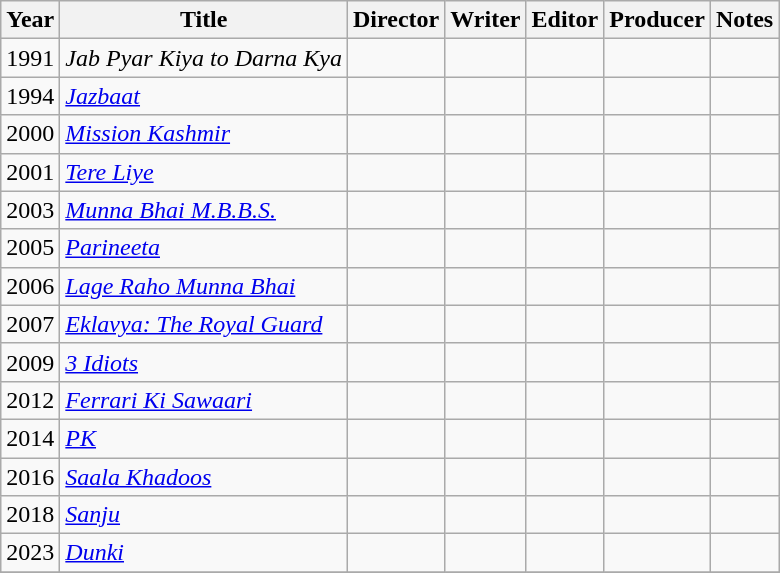<table class="wikitable">
<tr>
<th scope="col">Year</th>
<th scope="col">Title</th>
<th scope="col">Director</th>
<th scope="col">Writer</th>
<th scope="col">Editor</th>
<th scope="col">Producer</th>
<th scope="col" class="unsortable">Notes</th>
</tr>
<tr>
<td>1991</td>
<td><em>Jab Pyar Kiya to Darna Kya</em></td>
<td></td>
<td></td>
<td></td>
<td></td>
<td></td>
</tr>
<tr>
<td>1994</td>
<td><em><a href='#'>Jazbaat</a></em></td>
<td></td>
<td></td>
<td></td>
<td></td>
<td></td>
</tr>
<tr>
<td>2000</td>
<td><em><a href='#'>Mission Kashmir</a></em></td>
<td></td>
<td></td>
<td></td>
<td></td>
<td></td>
</tr>
<tr>
<td>2001</td>
<td><em><a href='#'>Tere Liye</a></em></td>
<td></td>
<td></td>
<td></td>
<td></td>
<td></td>
</tr>
<tr>
<td>2003</td>
<td><em><a href='#'>Munna Bhai M.B.B.S.</a></em></td>
<td></td>
<td></td>
<td></td>
<td></td>
<td></td>
</tr>
<tr>
<td>2005</td>
<td><em><a href='#'>Parineeta</a></em></td>
<td></td>
<td></td>
<td></td>
<td></td>
<td></td>
</tr>
<tr>
<td>2006</td>
<td><em><a href='#'>Lage Raho Munna Bhai</a></em></td>
<td></td>
<td></td>
<td></td>
<td></td>
<td></td>
</tr>
<tr>
<td>2007</td>
<td><em><a href='#'>Eklavya: The Royal Guard</a></em></td>
<td></td>
<td></td>
<td></td>
<td></td>
<td></td>
</tr>
<tr>
<td>2009</td>
<td><em><a href='#'>3 Idiots</a></em></td>
<td></td>
<td></td>
<td></td>
<td></td>
<td></td>
</tr>
<tr>
<td>2012</td>
<td><em><a href='#'>Ferrari Ki Sawaari</a></em></td>
<td></td>
<td></td>
<td></td>
<td></td>
<td></td>
</tr>
<tr>
<td>2014</td>
<td><em><a href='#'>PK</a></em></td>
<td></td>
<td></td>
<td></td>
<td></td>
<td></td>
</tr>
<tr>
<td>2016</td>
<td><em><a href='#'>Saala Khadoos</a></em></td>
<td></td>
<td></td>
<td></td>
<td></td>
<td></td>
</tr>
<tr>
<td>2018</td>
<td><em><a href='#'>Sanju</a></em></td>
<td></td>
<td></td>
<td></td>
<td></td>
<td></td>
</tr>
<tr>
<td>2023</td>
<td><em><a href='#'>Dunki</a></em></td>
<td></td>
<td></td>
<td></td>
<td></td>
<td></td>
</tr>
<tr>
</tr>
</table>
